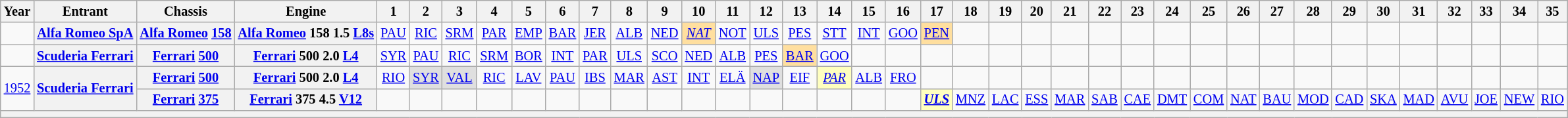<table class="wikitable" style="text-align:center; font-size:85%">
<tr>
<th>Year</th>
<th>Entrant</th>
<th>Chassis</th>
<th>Engine</th>
<th>1</th>
<th>2</th>
<th>3</th>
<th>4</th>
<th>5</th>
<th>6</th>
<th>7</th>
<th>8</th>
<th>9</th>
<th>10</th>
<th>11</th>
<th>12</th>
<th>13</th>
<th>14</th>
<th>15</th>
<th>16</th>
<th>17</th>
<th>18</th>
<th>19</th>
<th>20</th>
<th>21</th>
<th>22</th>
<th>23</th>
<th>24</th>
<th>25</th>
<th>26</th>
<th>27</th>
<th>28</th>
<th>29</th>
<th>30</th>
<th>31</th>
<th>32</th>
<th>33</th>
<th>34</th>
<th>35</th>
</tr>
<tr>
<td></td>
<th nowrap><a href='#'>Alfa Romeo SpA</a></th>
<th nowrap><a href='#'>Alfa Romeo</a> <a href='#'>158</a></th>
<th nowrap><a href='#'>Alfa Romeo</a> 158 1.5 <a href='#'>L8</a><a href='#'>s</a></th>
<td><a href='#'>PAU</a></td>
<td><a href='#'>RIC</a></td>
<td><a href='#'>SRM</a></td>
<td><a href='#'>PAR</a></td>
<td><a href='#'>EMP</a></td>
<td><a href='#'>BAR</a></td>
<td><a href='#'>JER</a></td>
<td><a href='#'>ALB</a></td>
<td><a href='#'>NED</a></td>
<td style="background:#FFDF9F;"><em><a href='#'>NAT</a></em><br></td>
<td><a href='#'>NOT</a></td>
<td><a href='#'>ULS</a></td>
<td><a href='#'>PES</a></td>
<td><a href='#'>STT</a></td>
<td><a href='#'>INT</a></td>
<td><a href='#'>GOO</a></td>
<td style="background:#FFDF9F;"><a href='#'>PEN</a><br></td>
<td></td>
<td></td>
<td></td>
<td></td>
<td></td>
<td></td>
<td></td>
<td></td>
<td></td>
<td></td>
<td></td>
<td></td>
<td></td>
<td></td>
<td></td>
<td></td>
<td></td>
<td></td>
</tr>
<tr>
<td></td>
<th nowrap><a href='#'>Scuderia Ferrari</a></th>
<th nowrap><a href='#'>Ferrari</a> <a href='#'>500</a></th>
<th nowrap><a href='#'>Ferrari</a> 500 2.0 <a href='#'>L4</a></th>
<td><a href='#'>SYR</a></td>
<td><a href='#'>PAU</a></td>
<td><a href='#'>RIC</a></td>
<td><a href='#'>SRM</a></td>
<td><a href='#'>BOR</a></td>
<td><a href='#'>INT</a></td>
<td><a href='#'>PAR</a></td>
<td><a href='#'>ULS</a></td>
<td><a href='#'>SCO</a></td>
<td><a href='#'>NED</a></td>
<td><a href='#'>ALB</a></td>
<td><a href='#'>PES</a></td>
<td style="background:#FFDF9F;"><a href='#'>BAR</a><br></td>
<td><a href='#'>GOO</a></td>
<td></td>
<td></td>
<td></td>
<td></td>
<td></td>
<td></td>
<td></td>
<td></td>
<td></td>
<td></td>
<td></td>
<td></td>
<td></td>
<td></td>
<td></td>
<td></td>
<td></td>
<td></td>
<td></td>
<td></td>
<td></td>
</tr>
<tr>
<td rowspan=2><a href='#'>1952</a></td>
<th rowspan=2 nowrap><a href='#'>Scuderia Ferrari</a></th>
<th nowrap><a href='#'>Ferrari</a> <a href='#'>500</a></th>
<th nowrap><a href='#'>Ferrari</a> 500 2.0 <a href='#'>L4</a></th>
<td><a href='#'>RIO</a></td>
<td style="background:#DFDFDF;"><a href='#'>SYR</a><br></td>
<td style="background:#DFDFDF;"><a href='#'>VAL</a><br></td>
<td><a href='#'>RIC</a></td>
<td><a href='#'>LAV</a></td>
<td><a href='#'>PAU</a></td>
<td><a href='#'>IBS</a></td>
<td><a href='#'>MAR</a></td>
<td><a href='#'>AST</a></td>
<td><a href='#'>INT</a></td>
<td><a href='#'>ELÄ</a></td>
<td style="background:#DFDFDF;"><a href='#'>NAP</a><br></td>
<td><a href='#'>EIF</a></td>
<td style="background:#FFFFBF;"><em><a href='#'>PAR</a></em><br></td>
<td><a href='#'>ALB</a></td>
<td><a href='#'>FRO</a></td>
<td></td>
<td></td>
<td></td>
<td></td>
<td></td>
<td></td>
<td></td>
<td></td>
<td></td>
<td></td>
<td></td>
<td></td>
<td></td>
<td></td>
<td></td>
<td></td>
<td></td>
<td></td>
<td></td>
</tr>
<tr>
<th nowrap><a href='#'>Ferrari</a> <a href='#'>375</a></th>
<th nowrap><a href='#'>Ferrari</a> 375 4.5 <a href='#'>V12</a></th>
<td></td>
<td></td>
<td></td>
<td></td>
<td></td>
<td></td>
<td></td>
<td></td>
<td></td>
<td></td>
<td></td>
<td></td>
<td></td>
<td></td>
<td></td>
<td></td>
<td style="background:#FFFFBF;"><strong><em><a href='#'>ULS</a></em></strong><br></td>
<td><a href='#'>MNZ</a></td>
<td><a href='#'>LAC</a></td>
<td><a href='#'>ESS</a></td>
<td><a href='#'>MAR</a></td>
<td><a href='#'>SAB</a></td>
<td><a href='#'>CAE</a></td>
<td><a href='#'>DMT</a></td>
<td><a href='#'>COM</a></td>
<td><a href='#'>NAT</a></td>
<td><a href='#'>BAU</a></td>
<td><a href='#'>MOD</a></td>
<td><a href='#'>CAD</a></td>
<td><a href='#'>SKA</a></td>
<td><a href='#'>MAD</a></td>
<td><a href='#'>AVU</a></td>
<td><a href='#'>JOE</a></td>
<td><a href='#'>NEW</a></td>
<td><a href='#'>RIO</a></td>
</tr>
<tr>
<th colspan="39"></th>
</tr>
</table>
